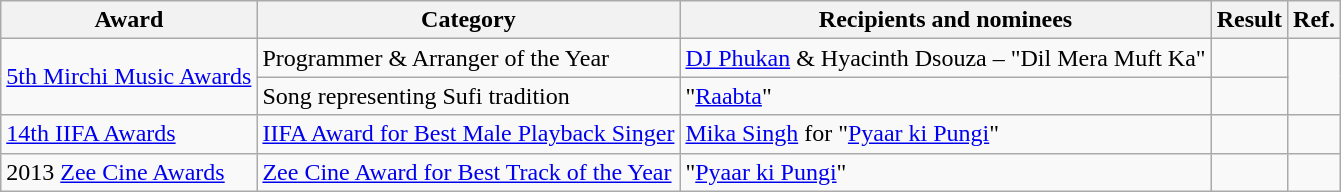<table class="wikitable sortable">
<tr>
<th>Award</th>
<th>Category</th>
<th>Recipients and nominees</th>
<th>Result</th>
<th>Ref.</th>
</tr>
<tr>
<td rowspan=2><a href='#'>5th Mirchi Music Awards</a></td>
<td>Programmer & Arranger of the Year</td>
<td><a href='#'>DJ Phukan</a> & Hyacinth Dsouza – "Dil Mera Muft Ka"</td>
<td></td>
<td rowspan=2></td>
</tr>
<tr>
<td>Song representing Sufi tradition</td>
<td>"<a href='#'>Raabta</a>"</td>
<td></td>
</tr>
<tr>
<td><a href='#'>14th IIFA Awards</a></td>
<td><a href='#'>IIFA Award for Best Male Playback Singer</a></td>
<td><a href='#'>Mika Singh</a> for "<a href='#'>Pyaar ki Pungi</a>"</td>
<td></td>
<td></td>
</tr>
<tr>
<td>2013 <a href='#'>Zee Cine Awards</a></td>
<td><a href='#'>Zee Cine Award for Best Track of the Year</a></td>
<td>"<a href='#'>Pyaar ki Pungi</a>"</td>
<td></td>
<td></td>
</tr>
</table>
